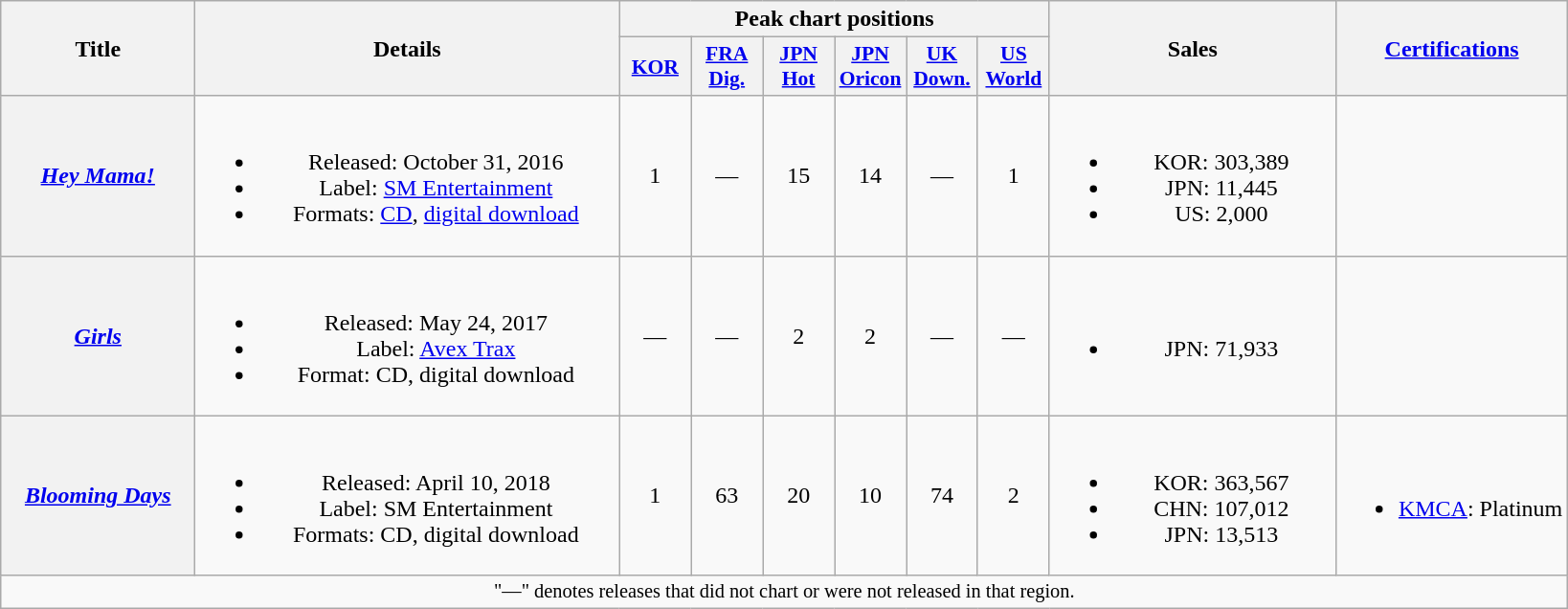<table class="wikitable plainrowheaders" style="text-align:center">
<tr>
<th scope="col" rowspan="2" style="width:8em">Title</th>
<th scope="col" rowspan="2" style="width:18em">Details</th>
<th scope="col" colspan="6">Peak chart positions</th>
<th scope="col" rowspan="2" style="width:12em">Sales</th>
<th scope="col" rowspan="2"><a href='#'>Certifications</a></th>
</tr>
<tr>
<th scope="col" style="width:3em;font-size:90%"><a href='#'>KOR</a><br></th>
<th scope="col" style="width:3em;font-size:90%"><a href='#'>FRA Dig.</a> <br></th>
<th scope="col" style="width:3em;font-size:90%"><a href='#'>JPN<br>Hot</a><br></th>
<th scope="col" style="width:3em;font-size:90%"><a href='#'>JPN<br>Oricon</a><br></th>
<th scope="col" style="width:3em;font-size:90%"><a href='#'>UK<br>Down.</a><br></th>
<th scope="col" style="width:3em;font-size:90%"><a href='#'>US World</a><br></th>
</tr>
<tr>
<th scope="row"><em><a href='#'>Hey Mama!</a></em></th>
<td><br><ul><li>Released: October 31, 2016 </li><li>Label: <a href='#'>SM Entertainment</a></li><li>Formats: <a href='#'>CD</a>, <a href='#'>digital download</a></li></ul></td>
<td>1</td>
<td>—</td>
<td>15</td>
<td>14</td>
<td>—</td>
<td>1</td>
<td><br><ul><li>KOR: 303,389</li><li>JPN: 11,445</li><li>US: 2,000</li></ul></td>
<td></td>
</tr>
<tr>
<th scope="row"><em><a href='#'>Girls</a></em></th>
<td><br><ul><li>Released: May 24, 2017 </li><li>Label: <a href='#'>Avex Trax</a></li><li>Format: CD, digital download</li></ul></td>
<td>—</td>
<td>—</td>
<td>2</td>
<td>2</td>
<td>—</td>
<td>—</td>
<td><br><ul><li>JPN: 71,933</li></ul></td>
<td></td>
</tr>
<tr>
<th scope="row"><em><a href='#'>Blooming Days</a></em></th>
<td><br><ul><li>Released: April 10, 2018 </li><li>Label: SM Entertainment</li><li>Formats: CD, digital download</li></ul></td>
<td>1</td>
<td>63</td>
<td>20</td>
<td>10</td>
<td>74</td>
<td>2</td>
<td><br><ul><li>KOR: 363,567</li><li>CHN: 107,012</li><li>JPN: 13,513</li></ul></td>
<td><br><ul><li><a href='#'>KMCA</a>: Platinum</li></ul></td>
</tr>
<tr>
<td colspan="10" style="text-align:center; font-size:85%">"—" denotes releases that did not chart or were not released in that region.</td>
</tr>
</table>
